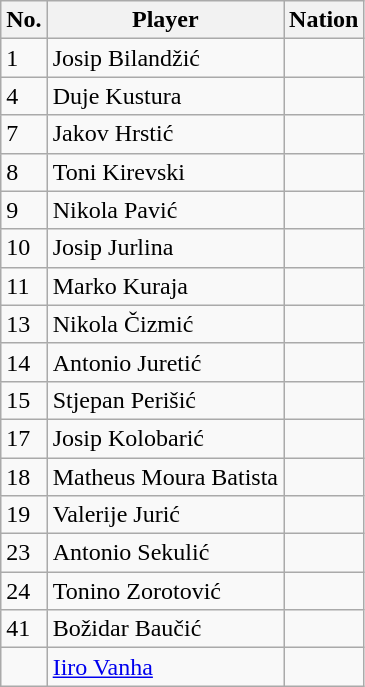<table class="wikitable">
<tr>
<th>No.</th>
<th>Player</th>
<th>Nation</th>
</tr>
<tr>
<td>1</td>
<td>Josip Bilandžić</td>
<td style="text-align:center;"></td>
</tr>
<tr>
<td>4</td>
<td>Duje Kustura</td>
<td style="text-align:center;"></td>
</tr>
<tr>
<td>7</td>
<td>Jakov Hrstić</td>
<td style="text-align:center;"></td>
</tr>
<tr>
<td>8</td>
<td>Toni Kirevski</td>
<td style="text-align:center;"></td>
</tr>
<tr>
<td>9</td>
<td>Nikola Pavić</td>
<td style="text-align:center;"></td>
</tr>
<tr>
<td>10</td>
<td>Josip Jurlina</td>
<td style="text-align:center;"></td>
</tr>
<tr>
<td>11</td>
<td>Marko Kuraja</td>
<td style="text-align:center;"></td>
</tr>
<tr>
<td>13</td>
<td>Nikola Čizmić</td>
<td style="text-align:center;"></td>
</tr>
<tr>
<td>14</td>
<td>Antonio Juretić</td>
<td style="text-align:center;"></td>
</tr>
<tr>
<td>15</td>
<td>Stjepan Perišić</td>
<td style="text-align:center;"></td>
</tr>
<tr>
<td>17</td>
<td>Josip Kolobarić</td>
<td style="text-align:center;"></td>
</tr>
<tr>
<td>18</td>
<td>Matheus Moura Batista</td>
<td style="text-align:center;"></td>
</tr>
<tr>
<td>19</td>
<td>Valerije Jurić</td>
<td style="text-align:center;"></td>
</tr>
<tr>
<td>23</td>
<td>Antonio Sekulić</td>
<td style="text-align:center;"></td>
</tr>
<tr>
<td>24</td>
<td>Tonino Zorotović</td>
<td style="text-align:center;"></td>
</tr>
<tr>
<td>41</td>
<td>Božidar Baučić</td>
<td style="text-align:center;"></td>
</tr>
<tr>
<td></td>
<td><a href='#'>Iiro Vanha</a></td>
<td style="text-align:center;"></td>
</tr>
</table>
